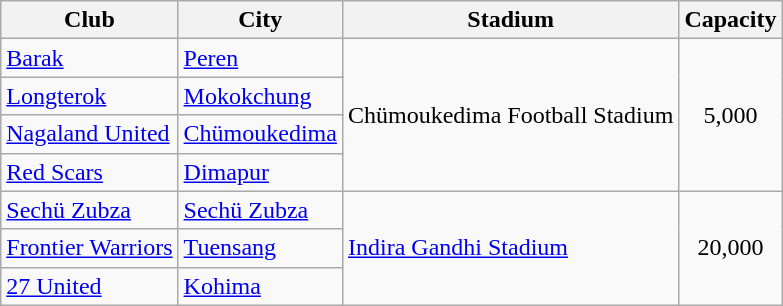<table class="wikitable sortable">
<tr>
<th>Club</th>
<th>City</th>
<th>Stadium</th>
<th>Capacity</th>
</tr>
<tr>
<td><a href='#'>Barak</a></td>
<td><a href='#'>Peren</a></td>
<td rowspan="4">Chümoukedima Football Stadium</td>
<td rowspan="4" style="text-align:center">5,000</td>
</tr>
<tr>
<td><a href='#'>Longterok</a></td>
<td><a href='#'>Mokokchung</a></td>
</tr>
<tr>
<td><a href='#'>Nagaland United</a></td>
<td><a href='#'>Chümoukedima</a></td>
</tr>
<tr>
<td><a href='#'>Red Scars</a></td>
<td><a href='#'>Dimapur</a></td>
</tr>
<tr>
<td><a href='#'>Sechü Zubza</a></td>
<td><a href='#'>Sechü Zubza</a></td>
<td rowspan="3"><a href='#'>Indira Gandhi Stadium</a></td>
<td rowspan="3" style="text-align:center">20,000</td>
</tr>
<tr>
<td><a href='#'>Frontier Warriors</a></td>
<td><a href='#'>Tuensang</a></td>
</tr>
<tr>
<td><a href='#'>27 United</a></td>
<td><a href='#'>Kohima</a></td>
</tr>
</table>
